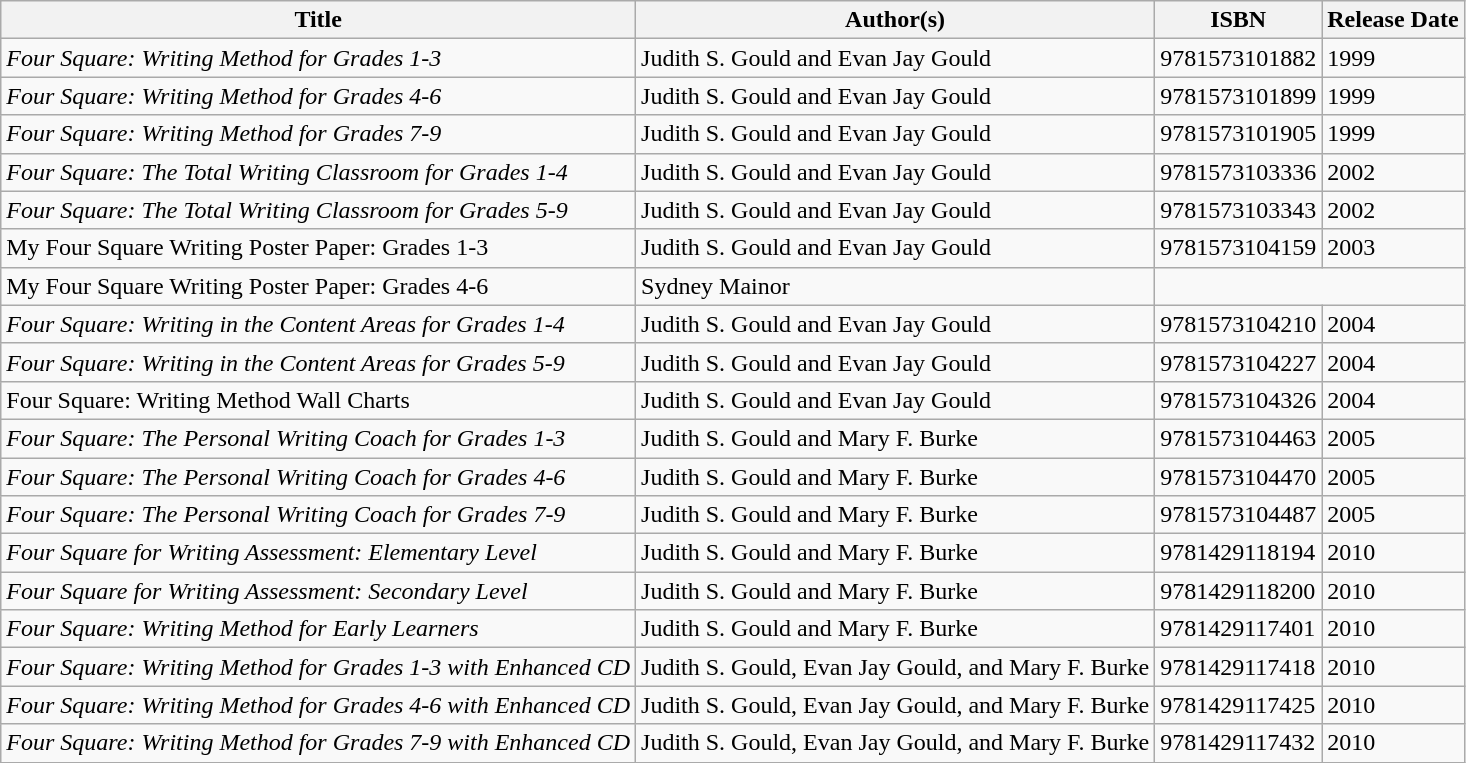<table class="wikitable">
<tr>
<th>Title</th>
<th>Author(s)</th>
<th>ISBN</th>
<th>Release Date</th>
</tr>
<tr>
<td><em>Four Square: Writing Method for Grades 1-3</em></td>
<td>Judith S. Gould and Evan Jay Gould</td>
<td>9781573101882</td>
<td>1999</td>
</tr>
<tr>
<td><em>Four Square: Writing Method for Grades 4-6</em></td>
<td>Judith S. Gould and Evan Jay Gould</td>
<td>9781573101899</td>
<td>1999</td>
</tr>
<tr>
<td><em>Four Square: Writing Method for Grades 7-9</em></td>
<td>Judith S. Gould and Evan Jay Gould</td>
<td>9781573101905</td>
<td>1999</td>
</tr>
<tr>
<td><em>Four Square: The Total Writing Classroom for Grades 1-4</em></td>
<td>Judith S. Gould and Evan Jay Gould</td>
<td>9781573103336</td>
<td>2002</td>
</tr>
<tr>
<td><em>Four Square: The Total Writing Classroom for Grades 5-9</em></td>
<td>Judith S. Gould and Evan Jay Gould</td>
<td>9781573103343</td>
<td>2002</td>
</tr>
<tr>
<td>My Four Square Writing Poster Paper: Grades 1-3</td>
<td>Judith S. Gould and Evan Jay Gould</td>
<td>9781573104159</td>
<td>2003</td>
</tr>
<tr>
<td>My Four Square Writing Poster Paper: Grades 4-6</td>
<td>Sydney Mainor<br></td>
</tr>
<tr>
<td><em>Four Square: Writing in the Content Areas for Grades 1-4</em></td>
<td>Judith S. Gould and Evan Jay Gould</td>
<td>9781573104210</td>
<td>2004</td>
</tr>
<tr>
<td><em>Four Square: Writing in the Content Areas for Grades 5-9</em></td>
<td>Judith S. Gould and Evan Jay Gould</td>
<td>9781573104227</td>
<td>2004</td>
</tr>
<tr>
<td>Four Square: Writing Method Wall Charts</td>
<td>Judith S. Gould and Evan Jay Gould</td>
<td>9781573104326</td>
<td>2004</td>
</tr>
<tr>
<td><em>Four Square: The Personal Writing Coach for Grades 1-3</em></td>
<td>Judith S. Gould and Mary F. Burke</td>
<td>9781573104463</td>
<td>2005</td>
</tr>
<tr>
<td><em>Four Square: The Personal Writing Coach for Grades 4-6</em></td>
<td>Judith S. Gould and Mary F. Burke</td>
<td>9781573104470</td>
<td>2005</td>
</tr>
<tr>
<td><em>Four Square: The Personal Writing Coach for Grades 7-9</em></td>
<td>Judith S. Gould and Mary F. Burke</td>
<td>9781573104487</td>
<td>2005</td>
</tr>
<tr>
<td><em>Four Square for Writing Assessment: Elementary Level</em></td>
<td>Judith S. Gould and Mary F. Burke</td>
<td>9781429118194</td>
<td>2010</td>
</tr>
<tr>
<td><em>Four Square for Writing Assessment: Secondary Level</em></td>
<td>Judith S. Gould and Mary F. Burke</td>
<td>9781429118200</td>
<td>2010</td>
</tr>
<tr>
<td><em>Four Square: Writing Method for Early Learners</em></td>
<td>Judith S. Gould and Mary F. Burke</td>
<td>9781429117401</td>
<td>2010</td>
</tr>
<tr>
<td><em>Four Square: Writing Method for Grades 1-3 with Enhanced CD</em></td>
<td>Judith S. Gould, Evan Jay Gould, and Mary F. Burke</td>
<td>9781429117418</td>
<td>2010</td>
</tr>
<tr>
<td><em>Four Square: Writing Method for Grades 4-6 with Enhanced CD</em></td>
<td>Judith S. Gould, Evan Jay Gould, and Mary F. Burke</td>
<td>9781429117425</td>
<td>2010</td>
</tr>
<tr>
<td><em>Four Square: Writing Method for Grades 7-9 with Enhanced CD</em></td>
<td>Judith S. Gould, Evan Jay Gould, and Mary F. Burke</td>
<td>9781429117432</td>
<td>2010</td>
</tr>
</table>
